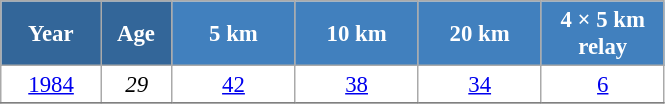<table class="wikitable" style="font-size:95%; text-align:center; border:grey solid 1px; border-collapse:collapse; background:#ffffff;">
<tr>
<th style="background-color:#369; color:white; width:60px;"> Year </th>
<th style="background-color:#369; color:white; width:40px;"> Age </th>
<th style="background-color:#4180be; color:white; width:75px;"> 5 km </th>
<th style="background-color:#4180be; color:white; width:75px;"> 10 km </th>
<th style="background-color:#4180be; color:white; width:75px;"> 20 km </th>
<th style="background-color:#4180be; color:white; width:75px;"> 4 × 5 km <br> relay </th>
</tr>
<tr>
<td><a href='#'>1984</a></td>
<td><em>29</em></td>
<td><a href='#'>42</a></td>
<td><a href='#'>38</a></td>
<td><a href='#'>34</a></td>
<td><a href='#'>6</a></td>
</tr>
<tr>
</tr>
</table>
